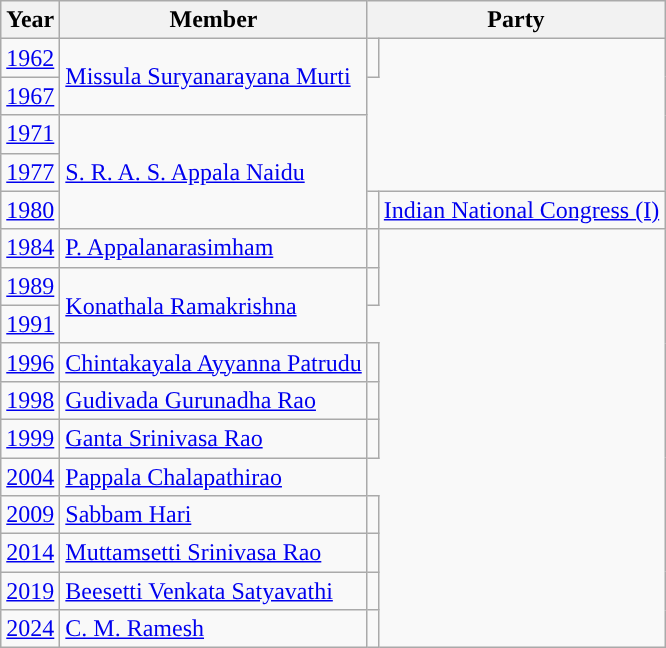<table class="wikitable sortable">
<tr>
<th>Year</th>
<th>Member</th>
<th colspan="2">Party</th>
</tr>
<tr>
<td><a href='#'>1962</a></td>
<td rowspan="2"><a href='#'>Missula Suryanarayana Murti</a></td>
<td></td>
</tr>
<tr>
<td><a href='#'>1967</a></td>
</tr>
<tr>
<td><a href='#'>1971</a></td>
<td rowspan="3"><a href='#'>S. R. A. S. Appala Naidu</a></td>
</tr>
<tr>
<td><a href='#'>1977</a></td>
</tr>
<tr>
<td><a href='#'>1980</a></td>
<td style="background-color: "></td>
<td><a href='#'>Indian National Congress (I)</a></td>
</tr>
<tr>
<td><a href='#'>1984</a></td>
<td><a href='#'>P. Appalanarasimham</a></td>
<td></td>
</tr>
<tr>
<td><a href='#'>1989</a></td>
<td rowspan="2"><a href='#'>Konathala Ramakrishna</a></td>
<td></td>
</tr>
<tr>
<td><a href='#'>1991</a></td>
</tr>
<tr>
<td><a href='#'>1996</a></td>
<td><a href='#'>Chintakayala Ayyanna Patrudu</a></td>
<td></td>
</tr>
<tr>
<td><a href='#'>1998</a></td>
<td><a href='#'>Gudivada Gurunadha Rao</a></td>
<td></td>
</tr>
<tr>
<td><a href='#'>1999</a></td>
<td><a href='#'>Ganta Srinivasa Rao</a></td>
<td></td>
</tr>
<tr>
<td><a href='#'>2004</a></td>
<td><a href='#'>Pappala Chalapathirao</a></td>
</tr>
<tr>
<td><a href='#'>2009</a></td>
<td><a href='#'>Sabbam Hari</a></td>
<td></td>
</tr>
<tr>
<td><a href='#'>2014</a></td>
<td><a href='#'>Muttamsetti Srinivasa Rao</a></td>
<td></td>
</tr>
<tr>
<td><a href='#'>2019</a></td>
<td><a href='#'>Beesetti Venkata Satyavathi</a></td>
<td></td>
</tr>
<tr>
<td><a href='#'>2024</a></td>
<td><a href='#'>C. M. Ramesh</a></td>
<td></td>
</tr>
</table>
